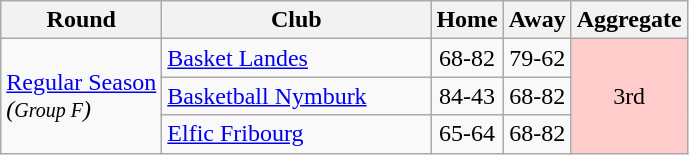<table class="wikitable">
<tr>
<th>Round</th>
<th width="172">Club</th>
<th>Home</th>
<th>Away</th>
<th>Aggregate</th>
</tr>
<tr>
<td rowspan="3"><a href='#'>Regular Season</a><br><em>(<small>Group F</small>)</em></td>
<td> <a href='#'>Basket Landes</a></td>
<td style="text-align:center;">68-82</td>
<td style="text-align:center;">79-62</td>
<td rowspan="3" style="text-align:center;" bgcolor="#ffcccc">3rd</td>
</tr>
<tr>
<td> <a href='#'>Basketball Nymburk</a></td>
<td style="text-align:center;">84-43</td>
<td style="text-align:center;">68-82</td>
</tr>
<tr>
<td> <a href='#'>Elfic Fribourg</a></td>
<td style="text-align:center;">65-64</td>
<td style="text-align:center;">68-82</td>
</tr>
</table>
